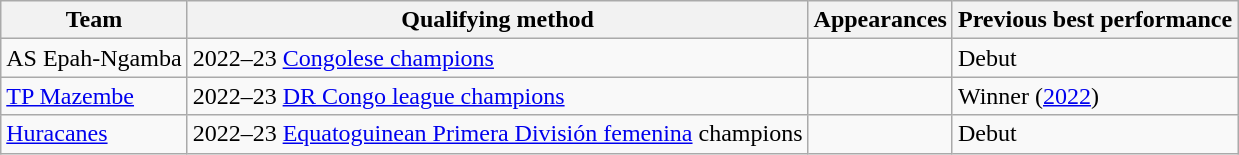<table class="wikitable sortable" style="text-align: left;">
<tr>
<th>Team</th>
<th>Qualifying method</th>
<th>Appearances</th>
<th>Previous best performance</th>
</tr>
<tr>
<td> AS Epah-Ngamba</td>
<td>2022–23 <a href='#'>Congolese champions</a></td>
<td></td>
<td>Debut</td>
</tr>
<tr>
<td> <a href='#'>TP Mazembe</a></td>
<td>2022–23 <a href='#'>DR Congo league champions</a></td>
<td></td>
<td>Winner (<a href='#'>2022</a>)</td>
</tr>
<tr>
<td> <a href='#'>Huracanes</a></td>
<td>2022–23 <a href='#'>Equatoguinean Primera División femenina</a> champions</td>
<td></td>
<td>Debut</td>
</tr>
</table>
